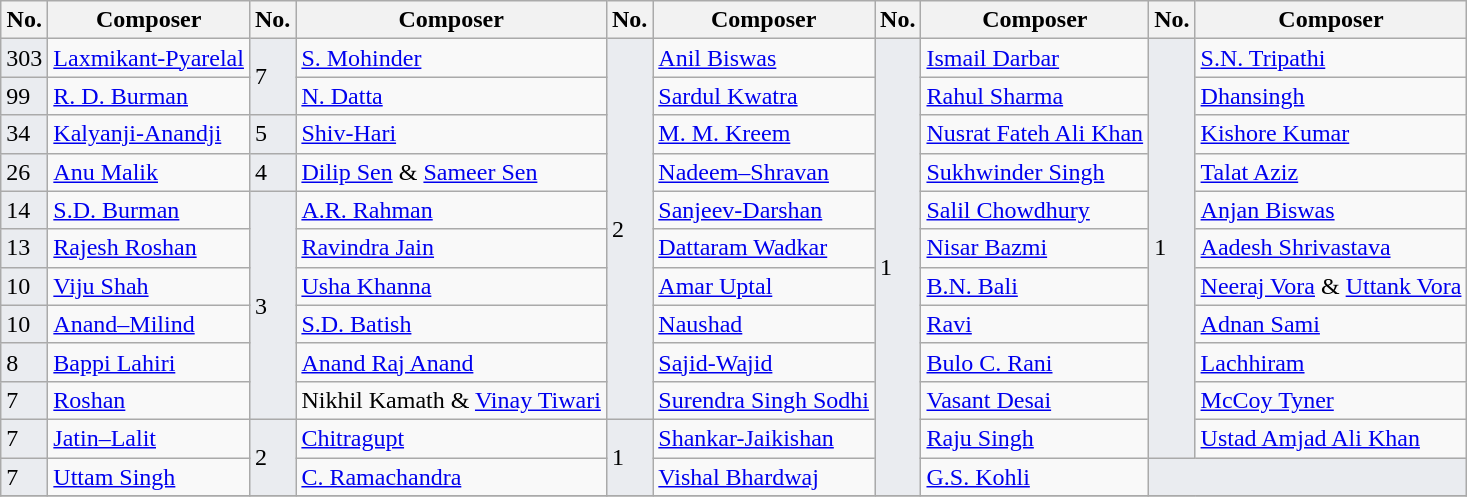<table class="wikitable unsortable">
<tr>
<th style=max-width:3em>No.</th>
<th>Composer</th>
<th style=max-width:4em>No.</th>
<th>Composer</th>
<th style=max-width:4em>No.</th>
<th>Composer</th>
<th style=max-width:4em>No.</th>
<th>Composer</th>
<th style=max-width:4em>No.</th>
<th>Composer</th>
</tr>
<tr>
<td style="background:#EAECF0; color:black;">303</td>
<td><a href='#'>Laxmikant-Pyarelal</a></td>
<td rowspan="2" style="background:#EAECF0; color:black;">7</td>
<td><a href='#'>S. Mohinder</a></td>
<td rowspan="10" style="background:#EAECF0; color:black;">2</td>
<td><a href='#'>Anil Biswas</a></td>
<td rowspan="12" style="background:#EAECF0; color:black;">1</td>
<td><a href='#'>Ismail Darbar</a></td>
<td rowspan="11" style="background:#EAECF0; color:black;">1</td>
<td><a href='#'>S.N. Tripathi</a></td>
</tr>
<tr>
<td style="background:#EAECF0; color:black;">99</td>
<td><a href='#'>R. D. Burman</a></td>
<td><a href='#'>N. Datta</a></td>
<td><a href='#'>Sardul Kwatra</a></td>
<td><a href='#'>Rahul Sharma</a></td>
<td><a href='#'>Dhansingh</a></td>
</tr>
<tr>
<td style="background:#EAECF0; color:black;">34</td>
<td><a href='#'>Kalyanji-Anandji</a></td>
<td style="background:#EAECF0; color:black;">5</td>
<td><a href='#'>Shiv-Hari</a></td>
<td><a href='#'>M. M. Kreem</a></td>
<td><a href='#'>Nusrat Fateh Ali Khan</a></td>
<td><a href='#'>Kishore Kumar</a></td>
</tr>
<tr>
<td style="background:#EAECF0; color:black;">26</td>
<td><a href='#'>Anu Malik</a></td>
<td style="background:#EAECF0; color:black;">4</td>
<td><a href='#'>Dilip Sen</a> & <a href='#'>Sameer Sen</a></td>
<td><a href='#'>Nadeem–Shravan</a></td>
<td><a href='#'>Sukhwinder Singh</a></td>
<td><a href='#'>Talat Aziz</a></td>
</tr>
<tr>
<td style="background:#EAECF0; color:black;">14</td>
<td><a href='#'>S.D. Burman</a></td>
<td rowspan="6" style="background:#EAECF0; color:black;">3</td>
<td><a href='#'>A.R. Rahman</a></td>
<td><a href='#'>Sanjeev-Darshan</a></td>
<td><a href='#'>Salil Chowdhury</a></td>
<td><a href='#'>Anjan Biswas</a></td>
</tr>
<tr>
<td style="background:#EAECF0; color:black;">13</td>
<td><a href='#'>Rajesh Roshan</a></td>
<td><a href='#'>Ravindra Jain</a></td>
<td><a href='#'>Dattaram Wadkar</a></td>
<td><a href='#'>Nisar Bazmi</a></td>
<td><a href='#'>Aadesh Shrivastava</a></td>
</tr>
<tr>
<td style="background:#EAECF0; color:black;">10</td>
<td><a href='#'>Viju Shah</a></td>
<td><a href='#'>Usha Khanna</a></td>
<td><a href='#'>Amar Uptal</a></td>
<td><a href='#'>B.N. Bali</a></td>
<td><a href='#'>Neeraj Vora</a> & <a href='#'>Uttank Vora</a></td>
</tr>
<tr>
<td style="background:#EAECF0; color:black;">10</td>
<td><a href='#'>Anand–Milind</a></td>
<td><a href='#'>S.D. Batish</a></td>
<td><a href='#'>Naushad</a></td>
<td><a href='#'>Ravi</a></td>
<td><a href='#'>Adnan Sami</a></td>
</tr>
<tr>
<td style="background:#EAECF0; color:black;">8</td>
<td><a href='#'>Bappi Lahiri</a></td>
<td><a href='#'>Anand Raj Anand</a></td>
<td><a href='#'>Sajid-Wajid</a></td>
<td><a href='#'>Bulo C. Rani</a></td>
<td><a href='#'>Lachhiram</a></td>
</tr>
<tr>
<td style="background:#EAECF0; color:black;">7</td>
<td><a href='#'>Roshan</a></td>
<td>Nikhil Kamath & <a href='#'>Vinay Tiwari</a></td>
<td><a href='#'>Surendra Singh Sodhi</a></td>
<td><a href='#'>Vasant Desai</a></td>
<td><a href='#'>McCoy Tyner</a></td>
</tr>
<tr>
<td style="background:#EAECF0; color:black;">7</td>
<td><a href='#'>Jatin–Lalit</a></td>
<td rowspan="2" style="background:#EAECF0; color:black;">2</td>
<td><a href='#'>Chitragupt</a></td>
<td rowspan="2" style="background:#EAECF0; color:black;">1</td>
<td><a href='#'>Shankar-Jaikishan</a></td>
<td><a href='#'>Raju Singh</a></td>
<td><a href='#'>Ustad Amjad Ali Khan</a></td>
</tr>
<tr>
<td style="background:#EAECF0; color:black;">7</td>
<td><a href='#'>Uttam Singh</a></td>
<td><a href='#'>C. Ramachandra</a></td>
<td><a href='#'>Vishal Bhardwaj</a></td>
<td><a href='#'>G.S. Kohli</a></td>
<td colspan="2" style="background:#EAECF0; color:black;"></td>
</tr>
<tr>
</tr>
</table>
